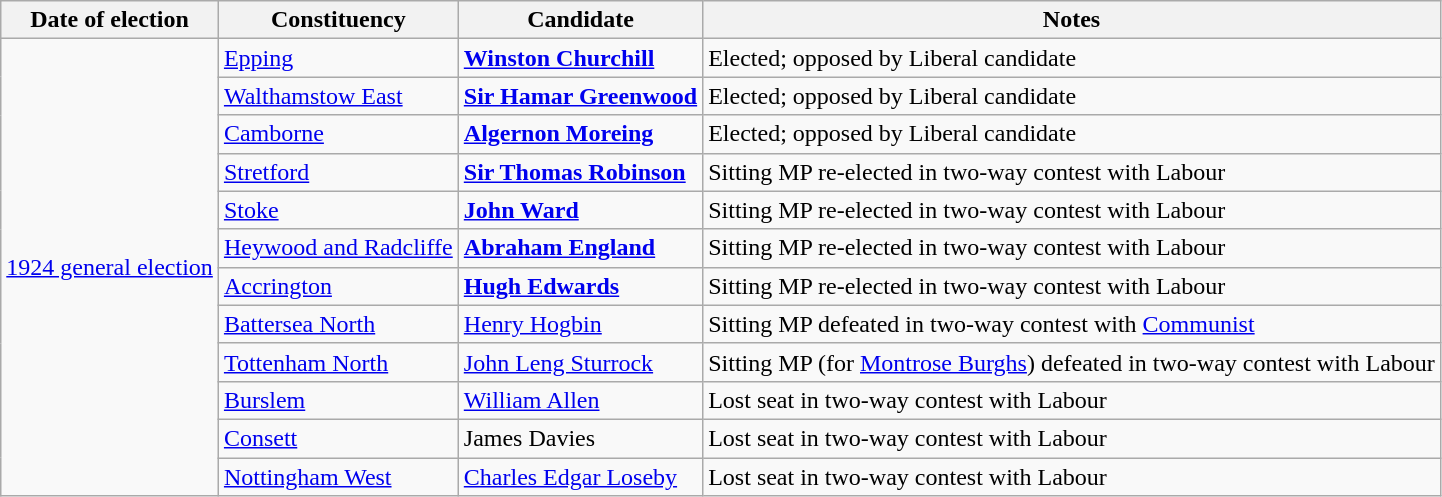<table class="wikitable">
<tr>
<th>Date of election</th>
<th>Constituency</th>
<th>Candidate</th>
<th>Notes</th>
</tr>
<tr>
<td rowspan=12><a href='#'>1924 general election</a></td>
<td><a href='#'>Epping</a></td>
<td><strong><a href='#'>Winston Churchill</a></strong></td>
<td>Elected; opposed by Liberal candidate</td>
</tr>
<tr>
<td><a href='#'>Walthamstow East</a></td>
<td><strong><a href='#'>Sir Hamar Greenwood</a></strong></td>
<td>Elected; opposed by Liberal candidate</td>
</tr>
<tr>
<td><a href='#'>Camborne</a></td>
<td><strong><a href='#'>Algernon Moreing</a></strong></td>
<td>Elected; opposed by Liberal candidate</td>
</tr>
<tr>
<td><a href='#'>Stretford</a></td>
<td><strong><a href='#'>Sir Thomas Robinson</a></strong></td>
<td>Sitting MP re-elected in two-way contest with Labour</td>
</tr>
<tr>
<td><a href='#'>Stoke</a></td>
<td><strong><a href='#'>John Ward</a></strong></td>
<td>Sitting MP re-elected in two-way contest with Labour</td>
</tr>
<tr>
<td><a href='#'>Heywood and Radcliffe</a></td>
<td><strong><a href='#'>Abraham England</a></strong></td>
<td>Sitting MP re-elected in two-way contest with Labour</td>
</tr>
<tr>
<td><a href='#'>Accrington</a></td>
<td><strong><a href='#'>Hugh Edwards</a></strong></td>
<td>Sitting MP re-elected in two-way contest with Labour</td>
</tr>
<tr>
<td><a href='#'>Battersea North</a></td>
<td><a href='#'>Henry Hogbin</a></td>
<td>Sitting MP defeated in two-way contest with <a href='#'>Communist</a></td>
</tr>
<tr>
<td><a href='#'>Tottenham North</a></td>
<td><a href='#'>John Leng Sturrock</a></td>
<td>Sitting MP (for <a href='#'>Montrose Burghs</a>) defeated in two-way contest with Labour</td>
</tr>
<tr>
<td><a href='#'>Burslem</a></td>
<td><a href='#'>William Allen</a></td>
<td>Lost seat in two-way contest with Labour</td>
</tr>
<tr>
<td><a href='#'>Consett</a></td>
<td>James Davies</td>
<td>Lost seat in two-way contest with Labour</td>
</tr>
<tr>
<td><a href='#'>Nottingham West</a></td>
<td><a href='#'>Charles Edgar Loseby</a></td>
<td>Lost seat in two-way contest with Labour</td>
</tr>
</table>
